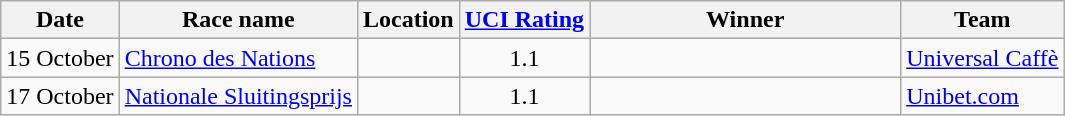<table class="wikitable sortable">
<tr>
<th>Date</th>
<th>Race name</th>
<th>Location</th>
<th><a href='#'>UCI Rating</a></th>
<th width=200px>Winner</th>
<th>Team</th>
</tr>
<tr>
<td>15 October</td>
<td><a href='#'>Chrono des Nations</a></td>
<td></td>
<td align=center>1.1</td>
<td></td>
<td><a href='#'>Universal Caffè</a></td>
</tr>
<tr>
<td>17 October</td>
<td><a href='#'>Nationale Sluitingsprijs</a></td>
<td></td>
<td align=center>1.1</td>
<td></td>
<td><a href='#'>Unibet.com</a></td>
</tr>
</table>
